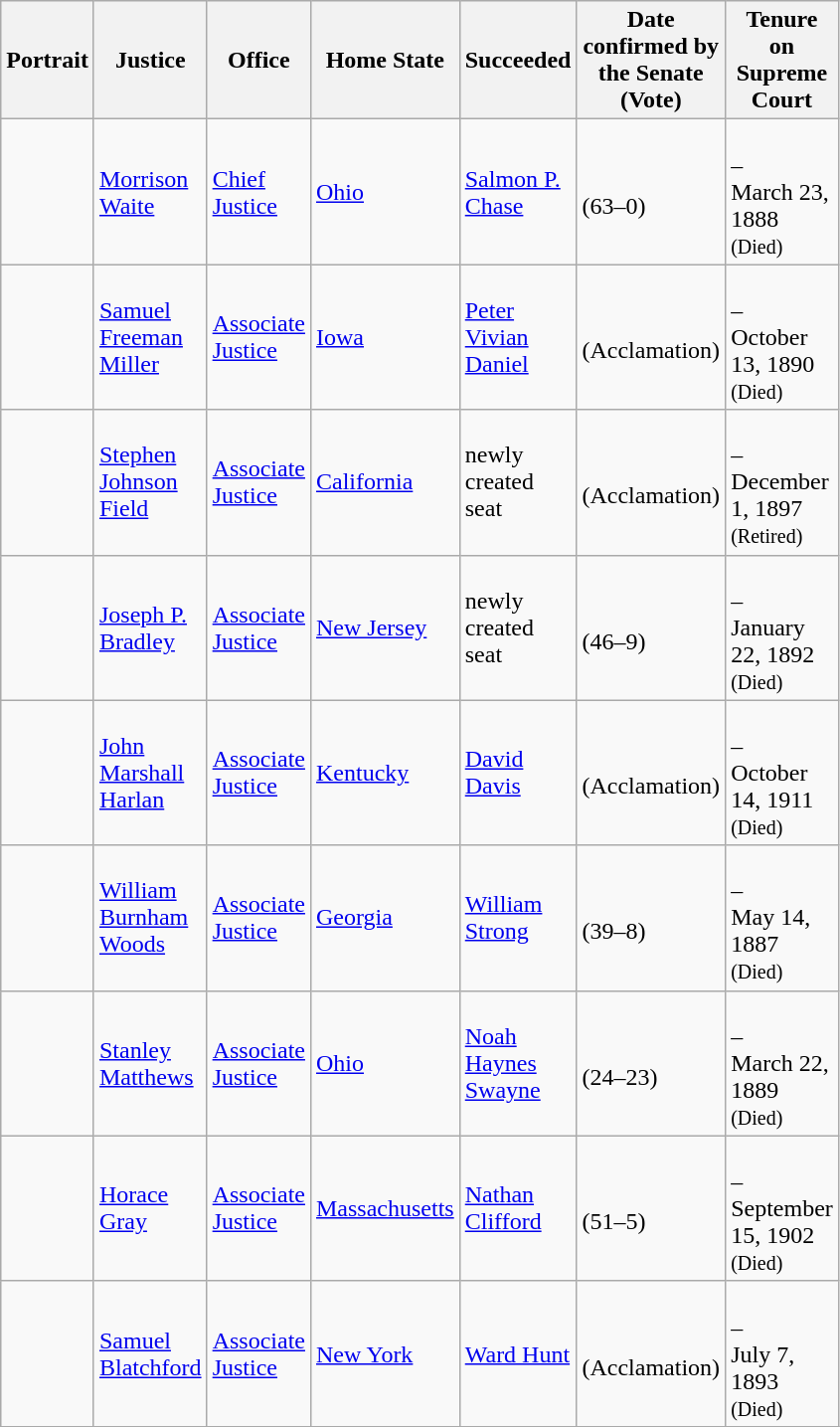<table class="wikitable sortable">
<tr>
<th scope="col" style="width: 10px;">Portrait</th>
<th scope="col" style="width: 10px;">Justice</th>
<th scope="col" style="width: 10px;">Office</th>
<th scope="col" style="width: 10px;">Home State</th>
<th scope="col" style="width: 10px;">Succeeded</th>
<th scope="col" style="width: 10px;">Date confirmed by the Senate<br>(Vote)</th>
<th scope="col" style="width: 10px;">Tenure on Supreme Court</th>
</tr>
<tr>
<td></td>
<td><a href='#'>Morrison Waite</a></td>
<td><a href='#'>Chief Justice</a></td>
<td><a href='#'>Ohio</a></td>
<td><a href='#'>Salmon P. Chase</a></td>
<td><br>(63–0)</td>
<td><br>–<br>March 23, 1888<br><small>(Died)</small></td>
</tr>
<tr>
<td></td>
<td><a href='#'>Samuel Freeman Miller</a></td>
<td><a href='#'>Associate Justice</a></td>
<td><a href='#'>Iowa</a></td>
<td><a href='#'>Peter Vivian Daniel</a></td>
<td><br>(Acclamation)</td>
<td><br>–<br>October 13, 1890<br><small>(Died)</small></td>
</tr>
<tr>
<td></td>
<td><a href='#'>Stephen Johnson Field</a></td>
<td><a href='#'>Associate Justice</a></td>
<td><a href='#'>California</a></td>
<td>newly created seat</td>
<td><br>(Acclamation)</td>
<td><br>–<br>December 1, 1897<br><small>(Retired)</small></td>
</tr>
<tr>
<td></td>
<td><a href='#'>Joseph P. Bradley</a></td>
<td><a href='#'>Associate Justice</a></td>
<td><a href='#'>New Jersey</a></td>
<td>newly created seat</td>
<td><br>(46–9)</td>
<td><br>–<br>January 22, 1892<br><small>(Died)</small></td>
</tr>
<tr>
<td></td>
<td><a href='#'>John Marshall Harlan</a></td>
<td><a href='#'>Associate Justice</a></td>
<td><a href='#'>Kentucky</a></td>
<td><a href='#'>David Davis</a></td>
<td><br>(Acclamation)</td>
<td><br>–<br>October 14, 1911<br><small>(Died)</small></td>
</tr>
<tr>
<td></td>
<td><a href='#'>William Burnham Woods</a></td>
<td><a href='#'>Associate Justice</a></td>
<td><a href='#'>Georgia</a></td>
<td><a href='#'>William Strong</a></td>
<td><br>(39–8)</td>
<td><br>–<br>May 14, 1887<br><small>(Died)</small></td>
</tr>
<tr>
<td></td>
<td><a href='#'>Stanley Matthews</a></td>
<td><a href='#'>Associate Justice</a></td>
<td><a href='#'>Ohio</a></td>
<td><a href='#'>Noah Haynes Swayne</a></td>
<td><br>(24–23)</td>
<td><br>–<br>March 22, 1889<br><small>(Died)</small></td>
</tr>
<tr>
<td></td>
<td><a href='#'>Horace Gray</a></td>
<td><a href='#'>Associate Justice</a></td>
<td><a href='#'>Massachusetts</a></td>
<td><a href='#'>Nathan Clifford</a></td>
<td><br>(51–5)</td>
<td><br>–<br>September 15, 1902<br><small>(Died)</small></td>
</tr>
<tr>
<td></td>
<td><a href='#'>Samuel Blatchford</a></td>
<td><a href='#'>Associate Justice</a></td>
<td><a href='#'>New York</a></td>
<td><a href='#'>Ward Hunt</a></td>
<td><br>(Acclamation)</td>
<td><br>–<br>July 7, 1893<br><small>(Died)</small></td>
</tr>
<tr>
</tr>
</table>
